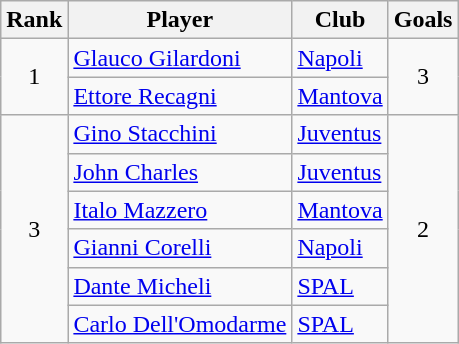<table class="wikitable sortable" style="text-align:center">
<tr>
<th>Rank</th>
<th>Player</th>
<th>Club</th>
<th>Goals</th>
</tr>
<tr>
<td rowspan="2">1</td>
<td align="left"><strong></strong> <a href='#'>Glauco Gilardoni</a></td>
<td align="left"><a href='#'>Napoli</a></td>
<td rowspan="2">3</td>
</tr>
<tr>
<td align="left"><strong></strong> <a href='#'>Ettore Recagni</a></td>
<td align="left"><a href='#'>Mantova</a></td>
</tr>
<tr>
<td rowspan="6">3</td>
<td align="left"><strong></strong> <a href='#'>Gino Stacchini</a></td>
<td align="left"><a href='#'>Juventus</a></td>
<td rowspan="6">2</td>
</tr>
<tr>
<td align="left"><strong></strong> <a href='#'>John Charles</a></td>
<td align="left"><a href='#'>Juventus</a></td>
</tr>
<tr>
<td align="left"><strong></strong> <a href='#'>Italo Mazzero</a></td>
<td align="left"><a href='#'>Mantova</a></td>
</tr>
<tr>
<td align="left"><strong></strong> <a href='#'>Gianni Corelli</a></td>
<td align="left"><a href='#'>Napoli</a></td>
</tr>
<tr>
<td align="left"><strong></strong> <a href='#'>Dante Micheli</a></td>
<td align="left"><a href='#'>SPAL</a></td>
</tr>
<tr>
<td align="left"><strong></strong> <a href='#'>Carlo Dell'Omodarme</a></td>
<td align="left"><a href='#'>SPAL</a></td>
</tr>
</table>
